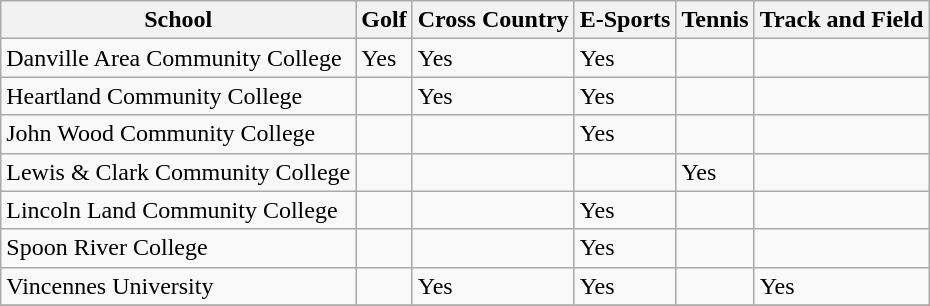<table class="wikitable">
<tr>
<th scope="col">School</th>
<th scope="col">Golf</th>
<th scope="col">Cross Country</th>
<th scope="col">E-Sports</th>
<th scope="col">Tennis</th>
<th scope="col">Track and Field</th>
</tr>
<tr>
<td>Danville Area Community College</td>
<td>Yes</td>
<td>Yes</td>
<td>Yes</td>
<td></td>
<td></td>
</tr>
<tr>
<td>Heartland Community College</td>
<td></td>
<td>Yes</td>
<td>Yes</td>
<td></td>
<td></td>
</tr>
<tr>
<td>John Wood Community College</td>
<td></td>
<td></td>
<td>Yes</td>
<td></td>
<td></td>
</tr>
<tr>
<td>Lewis & Clark Community College</td>
<td></td>
<td></td>
<td></td>
<td>Yes</td>
<td></td>
</tr>
<tr>
<td>Lincoln Land Community College</td>
<td></td>
<td></td>
<td>Yes</td>
<td></td>
<td></td>
</tr>
<tr>
<td>Spoon River College</td>
<td></td>
<td></td>
<td>Yes</td>
<td></td>
<td></td>
</tr>
<tr>
<td>Vincennes University</td>
<td></td>
<td>Yes</td>
<td>Yes</td>
<td></td>
<td>Yes</td>
</tr>
<tr>
</tr>
</table>
